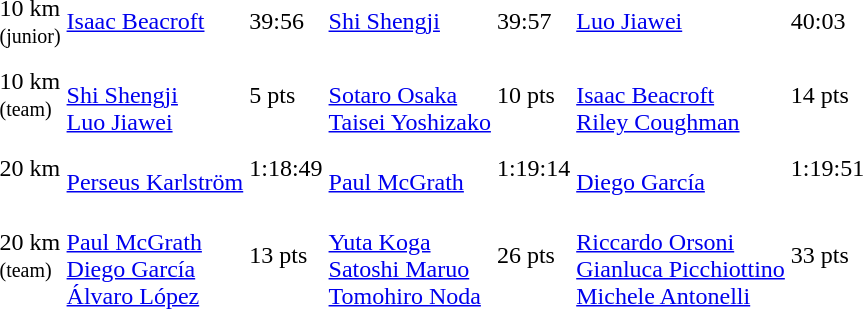<table>
<tr>
<td>10 km<br><small>(junior)</small></td>
<td> <a href='#'>Isaac Beacroft</a></td>
<td>39:56 <strong></strong></td>
<td> <a href='#'>Shi Shengji</a></td>
<td>39:57</td>
<td> <a href='#'>Luo Jiawei</a></td>
<td>40:03</td>
</tr>
<tr>
<td>10 km<br><small>(team)</small></td>
<td><br><a href='#'>Shi Shengji</a><br><a href='#'>Luo Jiawei</a></td>
<td>5 pts</td>
<td><br><a href='#'>Sotaro Osaka</a><br><a href='#'>Taisei Yoshizako</a></td>
<td>10 pts</td>
<td><br><a href='#'>Isaac Beacroft</a><br><a href='#'>Riley Coughman</a></td>
<td>14 pts</td>
</tr>
<tr>
<td>20 km</td>
<td><br><a href='#'>Perseus Karlström</a></td>
<td>1:18:49</td>
<td><br><a href='#'>Paul McGrath</a></td>
<td>1:19:14</td>
<td><br><a href='#'>Diego García</a></td>
<td>1:19:51</td>
</tr>
<tr>
<td>20 km<br><small>(team)</small></td>
<td><br><a href='#'>Paul McGrath</a><br><a href='#'>Diego García</a><br><a href='#'>Álvaro López</a></td>
<td>13 pts</td>
<td><br><a href='#'>Yuta Koga</a><br><a href='#'>Satoshi Maruo</a><br><a href='#'>Tomohiro Noda</a></td>
<td>26 pts</td>
<td><br><a href='#'>Riccardo Orsoni</a><br><a href='#'>Gianluca Picchiottino</a><br><a href='#'>Michele Antonelli</a></td>
<td>33 pts</td>
</tr>
</table>
